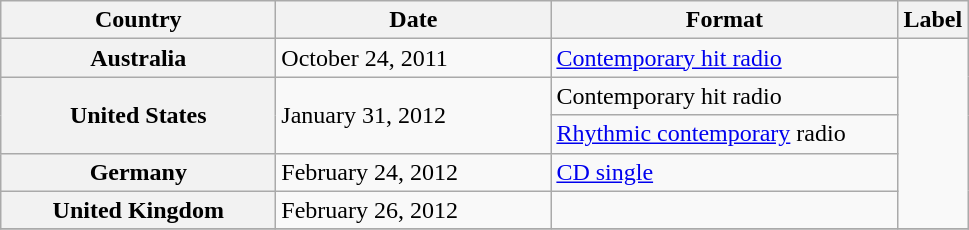<table class="wikitable plainrowheaders">
<tr>
<th scope="col" style="width:11em;">Country</th>
<th scope="col" style="width:11em;">Date</th>
<th scope="col" style="width:14em;">Format</th>
<th scope="col">Label</th>
</tr>
<tr>
<th scope="row">Australia</th>
<td>October 24, 2011</td>
<td><a href='#'>Contemporary hit radio</a></td>
<td rowspan="5"></td>
</tr>
<tr>
<th scope="row" rowspan="2">United States</th>
<td rowspan="2">January 31, 2012</td>
<td>Contemporary hit radio</td>
</tr>
<tr>
<td><a href='#'>Rhythmic contemporary</a> radio</td>
</tr>
<tr>
<th scope="row">Germany</th>
<td>February 24, 2012</td>
<td><a href='#'>CD single</a></td>
</tr>
<tr>
<th scope="row">United Kingdom</th>
<td>February 26, 2012</td>
<td></td>
</tr>
<tr>
</tr>
</table>
